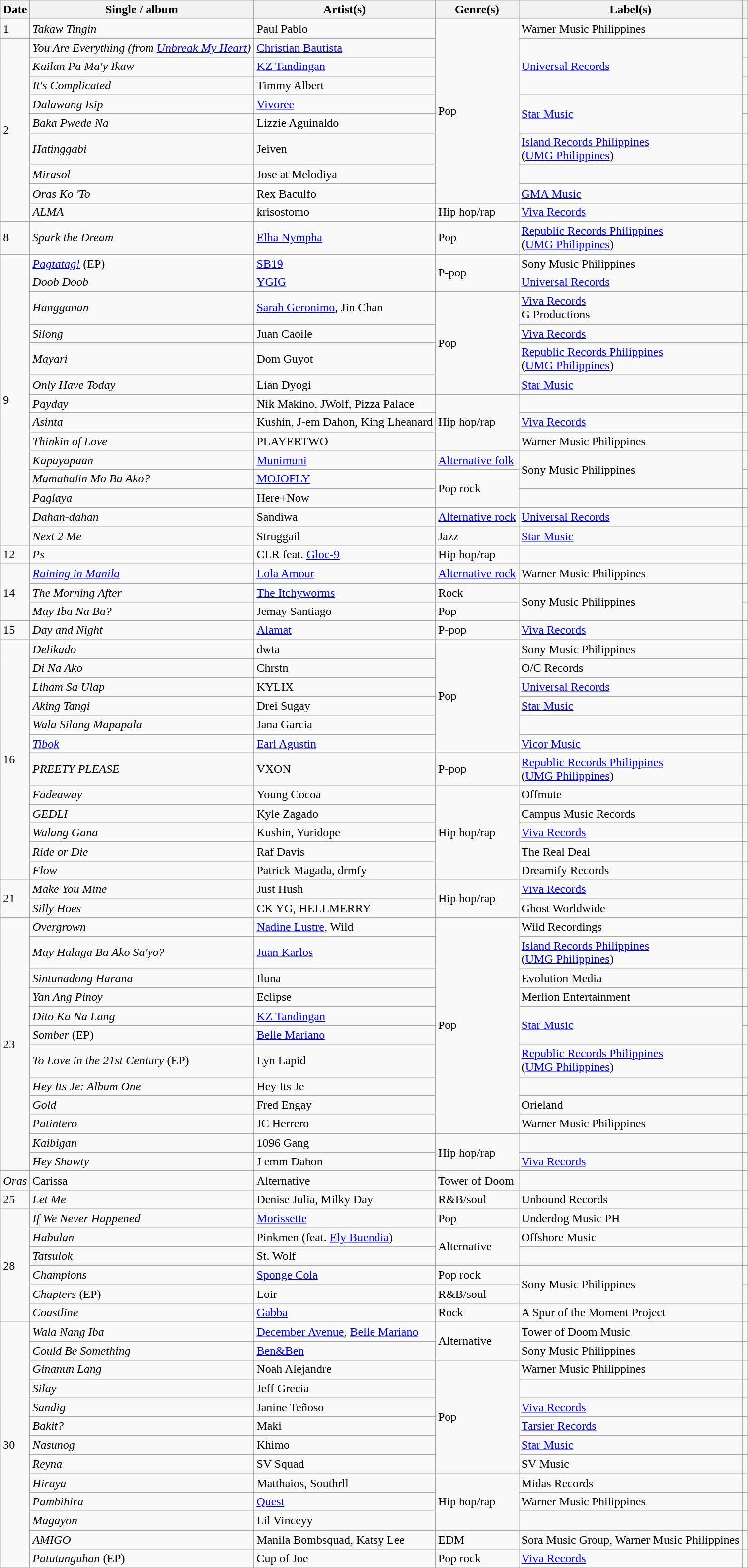<table class="wikitable">
<tr>
<th>Date</th>
<th>Single / album</th>
<th>Artist(s)</th>
<th>Genre(s)</th>
<th>Label(s)</th>
<th></th>
</tr>
<tr>
<td>1</td>
<td><em>Takaw Tingin</em></td>
<td>Paul Pablo</td>
<td rowspan="9">Pop</td>
<td>Warner Music Philippines</td>
<td></td>
</tr>
<tr>
<td rowspan="9">2</td>
<td><em>You Are Everything (from <a href='#'>Unbreak My Heart</a>)</em></td>
<td><a href='#'>Christian Bautista</a></td>
<td rowspan="3"><a href='#'>Universal Records</a></td>
<td></td>
</tr>
<tr>
<td><em>Kailan Pa Ma'y Ikaw</em></td>
<td><a href='#'>KZ Tandingan</a></td>
<td></td>
</tr>
<tr>
<td><em>It's Complicated</em></td>
<td>Timmy Albert</td>
<td></td>
</tr>
<tr>
<td><em>Dalawang Isip</em></td>
<td><a href='#'>Vivoree</a></td>
<td rowspan="2"><a href='#'>Star Music</a></td>
<td></td>
</tr>
<tr>
<td><em>Baka Pwede Na</em></td>
<td>Lizzie Aguinaldo</td>
<td></td>
</tr>
<tr>
<td><em>Hatinggabi</em></td>
<td>Jeiven</td>
<td><a href='#'>Island Records Philippines</a><br>(<a href='#'>UMG Philippines</a>)</td>
<td></td>
</tr>
<tr>
<td><em>Mirasol</em></td>
<td>Jose at Melodiya</td>
<td></td>
<td></td>
</tr>
<tr>
<td><em>Oras Ko 'To</em></td>
<td>Rex Baculfo</td>
<td><a href='#'>GMA Music</a></td>
<td></td>
</tr>
<tr>
<td><em>ALMA</em></td>
<td>krisostomo</td>
<td>Hip hop/rap</td>
<td><a href='#'>Viva Records</a></td>
<td></td>
</tr>
<tr>
<td>8</td>
<td><em>Spark the Dream</em></td>
<td><a href='#'>Elha Nympha</a></td>
<td>Pop</td>
<td><a href='#'>Republic Records Philippines</a><br>(<a href='#'>UMG Philippines</a>)</td>
<td></td>
</tr>
<tr>
<td rowspan="14">9</td>
<td><em><a href='#'>Pagtatag!</a></em> (EP)</td>
<td><a href='#'>SB19</a></td>
<td rowspan="2">P-pop</td>
<td>Sony Music Philippines</td>
<td></td>
</tr>
<tr>
<td><em>Doob Doob</em></td>
<td><a href='#'>YGIG</a></td>
<td><a href='#'>Universal Records</a></td>
<td></td>
</tr>
<tr>
<td><em>Hangganan</em></td>
<td><a href='#'>Sarah Geronimo</a>, Jin Chan</td>
<td rowspan="4">Pop</td>
<td><a href='#'>Viva Records</a><br>G Productions</td>
<td></td>
</tr>
<tr>
<td><em>Silong</em></td>
<td>Juan Caoile</td>
<td><a href='#'>Viva Records</a></td>
<td></td>
</tr>
<tr>
<td><em>Mayari</em></td>
<td>Dom Guyot</td>
<td><a href='#'>Republic Records Philippines</a><br>(<a href='#'>UMG Philippines</a>)</td>
<td></td>
</tr>
<tr>
<td><em>Only Have Today</em></td>
<td>Lian Dyogi</td>
<td><a href='#'>Star Music</a></td>
<td></td>
</tr>
<tr>
<td><em>Payday</em></td>
<td>Nik Makino, JWolf, Pizza Palace</td>
<td rowspan="3">Hip hop/rap</td>
<td></td>
<td></td>
</tr>
<tr>
<td><em>Asinta</em></td>
<td>Kushin, J-em Dahon, King Lheanard</td>
<td><a href='#'>Viva Records</a></td>
<td></td>
</tr>
<tr>
<td><em>Thinkin of Love</em></td>
<td>PLAYERTWO</td>
<td>Warner Music Philippines</td>
<td></td>
</tr>
<tr>
<td><em>Kapayapaan</em></td>
<td><a href='#'>Munimuni</a></td>
<td><a href='#'>Alternative folk</a></td>
<td rowspan="2">Sony Music Philippines</td>
<td></td>
</tr>
<tr>
<td><em>Mamahalin Mo Ba Ako?</em></td>
<td><a href='#'>MOJOFLY</a></td>
<td rowspan="2">Pop rock</td>
<td></td>
</tr>
<tr>
<td><em>Paglaya</em></td>
<td>Here+Now</td>
<td></td>
<td></td>
</tr>
<tr>
<td><em>Dahan-dahan</em></td>
<td>Sandiwa</td>
<td><a href='#'>Alternative rock</a></td>
<td><a href='#'>Universal Records</a></td>
<td></td>
</tr>
<tr>
<td><em>Next 2 Me</em></td>
<td>Struggail</td>
<td>Jazz</td>
<td><a href='#'>Star Music</a></td>
<td></td>
</tr>
<tr>
<td>12</td>
<td><em>Ps</em></td>
<td>CLR feat. <a href='#'>Gloc-9</a></td>
<td>Hip hop/rap</td>
<td></td>
<td></td>
</tr>
<tr>
<td rowspan="3">14</td>
<td><em><a href='#'>Raining in Manila</a></em></td>
<td><a href='#'>Lola Amour</a></td>
<td><a href='#'>Alternative rock</a></td>
<td>Warner Music Philippines</td>
<td></td>
</tr>
<tr>
<td><em>The Morning After</em></td>
<td><a href='#'>The Itchyworms</a></td>
<td>Rock</td>
<td rowspan="2">Sony Music Philippines</td>
<td></td>
</tr>
<tr>
<td><em>May Iba Na Ba?</em></td>
<td>Jemay Santiago</td>
<td>Pop</td>
<td></td>
</tr>
<tr>
<td>15</td>
<td><em>Day and Night</em></td>
<td><a href='#'>Alamat</a></td>
<td>P-pop</td>
<td><a href='#'>Viva Records</a></td>
<td></td>
</tr>
<tr>
<td rowspan="12">16</td>
<td><em>Delikado</em></td>
<td>dwta</td>
<td rowspan="6">Pop</td>
<td>Sony Music Philippines</td>
<td></td>
</tr>
<tr>
<td><em>Di Na Ako</em></td>
<td>Chrstn</td>
<td>O/C Records</td>
<td></td>
</tr>
<tr>
<td><em>Liham Sa Ulap</em></td>
<td>KYLIX</td>
<td><a href='#'>Universal Records</a></td>
<td></td>
</tr>
<tr>
<td><em>Aking Tangi</em></td>
<td>Drei Sugay</td>
<td><a href='#'>Star Music</a></td>
<td></td>
</tr>
<tr>
<td><em>Wala Silang Mapapala</em></td>
<td>Jana Garcia</td>
<td></td>
<td></td>
</tr>
<tr>
<td><em><a href='#'>Tibok</a></em></td>
<td><a href='#'>Earl Agustin</a></td>
<td><a href='#'>Vicor Music</a></td>
<td></td>
</tr>
<tr>
<td><em>PREETY PLEASE</em></td>
<td>VXON</td>
<td>P-pop</td>
<td><a href='#'>Republic Records Philippines</a><br>(<a href='#'>UMG Philippines</a>)</td>
<td></td>
</tr>
<tr>
<td><em>Fadeaway</em></td>
<td>Young Cocoa</td>
<td rowspan="5">Hip hop/rap</td>
<td>Offmute</td>
<td></td>
</tr>
<tr>
<td><em>GEDLI</em></td>
<td>Kyle Zagado</td>
<td>Campus Music Records</td>
<td></td>
</tr>
<tr>
<td><em>Walang Gana</em></td>
<td>Kushin, Yuridope</td>
<td><a href='#'>Viva Records</a></td>
<td></td>
</tr>
<tr>
<td><em>Ride or Die</em></td>
<td>Raf Davis</td>
<td>The Real Deal</td>
<td></td>
</tr>
<tr>
<td><em>Flow</em></td>
<td>Patrick Magada, drmfy</td>
<td>Dreamify Records</td>
<td></td>
</tr>
<tr>
<td rowspan="2">21</td>
<td><em>Make You Mine</em></td>
<td>Just Hush</td>
<td rowspan="2">Hip hop/rap</td>
<td><a href='#'>Viva Records</a></td>
<td></td>
</tr>
<tr>
<td><em>Silly Hoes</em></td>
<td>CK YG, HELLMERRY</td>
<td>Ghost Worldwide</td>
<td></td>
</tr>
<tr>
<td rowspan="12">23</td>
<td><em>Overgrown</em></td>
<td><a href='#'>Nadine Lustre</a>, Wild</td>
<td rowspan="10">Pop</td>
<td>Wild Recordings</td>
<td></td>
</tr>
<tr>
<td><em>May Halaga Ba Ako Sa'yo?</em></td>
<td><a href='#'>Juan Karlos</a></td>
<td><a href='#'>Island Records Philippines</a><br>(<a href='#'>UMG Philippines</a>)</td>
<td></td>
</tr>
<tr>
<td><em>Sintunadong Harana</em></td>
<td>Iluna</td>
<td>Evolution Media</td>
<td></td>
</tr>
<tr>
<td><em>Yan Ang Pinoy</em></td>
<td>Eclipse</td>
<td>Merlion Entertainment</td>
<td></td>
</tr>
<tr>
<td><em>Dito Ka Na Lang</em></td>
<td><a href='#'>KZ Tandingan</a></td>
<td rowspan="2"><a href='#'>Star Music</a></td>
<td></td>
</tr>
<tr>
<td><em>Somber</em> (EP)</td>
<td><a href='#'>Belle Mariano</a></td>
<td></td>
</tr>
<tr>
<td><em>To Love in the 21st Century</em> (EP)</td>
<td>Lyn Lapid</td>
<td><a href='#'>Republic Records Philippines</a><br>(<a href='#'>UMG Philippines</a>)</td>
<td></td>
</tr>
<tr>
<td><em>Hey Its Je: Album One</em></td>
<td>Hey Its Je</td>
<td></td>
<td></td>
</tr>
<tr>
<td><em>Gold</em></td>
<td>Fred Engay</td>
<td>Orieland</td>
<td></td>
</tr>
<tr>
<td><em>Patintero</em></td>
<td>JC Herrero</td>
<td>Warner Music Philippines</td>
<td></td>
</tr>
<tr>
<td><em>Kaibigan</em></td>
<td>1096 Gang</td>
<td rowspan="2">Hip hop/rap</td>
<td></td>
<td></td>
</tr>
<tr>
<td><em>Hey Shawty</em></td>
<td>J emm Dahon</td>
<td><a href='#'>Viva Records</a></td>
<td></td>
</tr>
<tr>
<td><em>Oras</em></td>
<td>Carissa</td>
<td>Alternative</td>
<td>Tower of Doom</td>
<td></td>
</tr>
<tr>
<td>25</td>
<td><em>Let Me</em></td>
<td>Denise Julia, Milky Day</td>
<td>R&B/soul</td>
<td>Unbound Records</td>
<td></td>
</tr>
<tr>
<td rowspan="6">28</td>
<td><em>If We Never Happened</em></td>
<td><a href='#'>Morissette</a></td>
<td>Pop</td>
<td>Underdog Music PH</td>
<td></td>
</tr>
<tr>
<td><em>Habulan</em></td>
<td>Pinkmen (feat. <a href='#'>Ely Buendia</a>)</td>
<td rowspan="2">Alternative</td>
<td>Offshore Music</td>
<td></td>
</tr>
<tr>
<td><em>Tatsulok</em></td>
<td>St. Wolf</td>
<td></td>
<td></td>
</tr>
<tr>
<td><em>Champions</em></td>
<td><a href='#'>Sponge Cola</a></td>
<td>Pop rock</td>
<td rowspan="2">Sony Music Philippines</td>
<td></td>
</tr>
<tr>
<td><em>Chapters</em> (EP)</td>
<td>Loir</td>
<td>R&B/soul</td>
<td></td>
</tr>
<tr>
<td><em>Coastline</em></td>
<td><a href='#'>Gabba</a></td>
<td>Rock</td>
<td>A Spur of the Moment Project</td>
<td></td>
</tr>
<tr>
<td rowspan="13">30</td>
<td><em>Wala Nang Iba</em></td>
<td><a href='#'>December Avenue</a>, <a href='#'>Belle Mariano</a></td>
<td rowspan="2">Alternative</td>
<td>Tower of Doom Music</td>
<td></td>
</tr>
<tr>
<td><em>Could Be Something</em></td>
<td><a href='#'>Ben&Ben</a></td>
<td>Sony Music Philippines</td>
<td></td>
</tr>
<tr>
<td><em>Ginanun Lang</em></td>
<td>Noah Alejandre</td>
<td rowspan="6">Pop</td>
<td>Warner Music Philippines</td>
<td></td>
</tr>
<tr>
<td><em>Silay</em></td>
<td>Jeff Grecia</td>
<td></td>
<td></td>
</tr>
<tr>
<td><em>Sandig</em></td>
<td>Janine Teñoso</td>
<td><a href='#'>Viva Records</a></td>
<td></td>
</tr>
<tr>
<td><em>Bakit?</em></td>
<td>Maki</td>
<td><a href='#'>Tarsier Records</a></td>
<td></td>
</tr>
<tr>
<td><em>Nasunog</em></td>
<td>Khimo</td>
<td><a href='#'>Star Music</a></td>
<td></td>
</tr>
<tr>
<td><em>Reyna</em></td>
<td>SV Squad</td>
<td>SV Music</td>
<td></td>
</tr>
<tr>
<td><em>Hiraya</em></td>
<td>Matthaios, Southrll</td>
<td rowspan="3">Hip hop/rap</td>
<td>Midas Records</td>
<td></td>
</tr>
<tr>
<td><em>Pambihira</em></td>
<td><a href='#'>Quest</a></td>
<td>Warner Music Philippines</td>
<td></td>
</tr>
<tr>
<td><em>Magayon</em></td>
<td>Lil Vinceyy</td>
<td></td>
<td></td>
</tr>
<tr>
<td><em>AMIGO</em></td>
<td>Manila Bombsquad, Katsy Lee</td>
<td>EDM</td>
<td>Sora Music Group, Warner Music Philippines</td>
<td></td>
</tr>
<tr>
<td><em>Patutunguhan</em> (EP)</td>
<td>Cup of Joe</td>
<td>Pop rock</td>
<td><a href='#'>Viva Records</a></td>
<td></td>
</tr>
</table>
